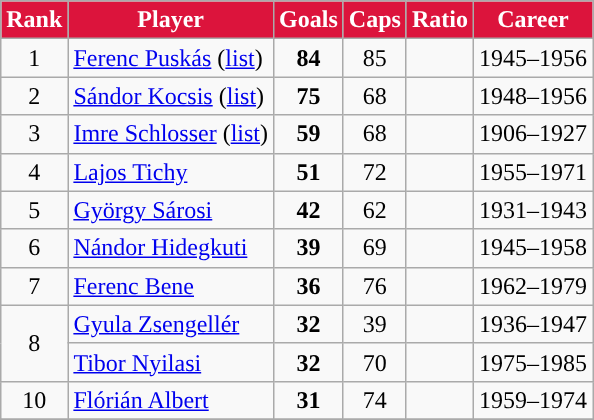<table class="wikitable sortable" style="text-align:center;">
<tr>
<th style="background-color:#DC143C; color:white; ">Rank</th>
<th style="background-color:#DC143C; color:white; ">Player</th>
<th style="background-color:#DC143C; color:white; ">Goals</th>
<th style="background-color:#DC143C; color:white; ">Caps</th>
<th style="background-color:#DC143C; color:white; ">Ratio</th>
<th style="background-color:#DC143C; color:white; ">Career</th>
</tr>
<tr>
<td>1</td>
<td style="text-align:left;"><a href='#'>Ferenc Puskás</a> (<a href='#'>list</a>)</td>
<td><strong>84</strong></td>
<td>85</td>
<td></td>
<td>1945–1956</td>
</tr>
<tr>
<td>2</td>
<td style="text-align:left;"><a href='#'>Sándor Kocsis</a> (<a href='#'>list</a>)</td>
<td><strong>75</strong></td>
<td>68</td>
<td></td>
<td>1948–1956</td>
</tr>
<tr>
<td>3</td>
<td style="text-align:left;"><a href='#'>Imre Schlosser</a> (<a href='#'>list</a>)</td>
<td><strong>59</strong></td>
<td>68</td>
<td></td>
<td>1906–1927</td>
</tr>
<tr>
<td>4</td>
<td style="text-align:left;"><a href='#'>Lajos Tichy</a></td>
<td><strong>51</strong></td>
<td>72</td>
<td></td>
<td>1955–1971</td>
</tr>
<tr>
<td>5</td>
<td style="text-align:left;"><a href='#'>György Sárosi</a></td>
<td><strong>42</strong></td>
<td>62</td>
<td></td>
<td>1931–1943</td>
</tr>
<tr>
<td>6</td>
<td style="text-align:left;"><a href='#'>Nándor Hidegkuti</a></td>
<td><strong>39</strong></td>
<td>69</td>
<td></td>
<td>1945–1958</td>
</tr>
<tr>
<td>7</td>
<td style="text-align:left;"><a href='#'>Ferenc Bene</a></td>
<td><strong>36</strong></td>
<td>76</td>
<td></td>
<td>1962–1979</td>
</tr>
<tr>
<td rowspan="2">8</td>
<td style="text-align:left;"><a href='#'>Gyula Zsengellér</a></td>
<td><strong>32</strong></td>
<td>39</td>
<td></td>
<td>1936–1947</td>
</tr>
<tr>
<td style="text-align:left;"><a href='#'>Tibor Nyilasi</a></td>
<td><strong>32</strong></td>
<td>70</td>
<td></td>
<td>1975–1985</td>
</tr>
<tr>
<td>10</td>
<td style="text-align:left;"><a href='#'>Flórián Albert</a></td>
<td><strong>31</strong></td>
<td>74</td>
<td></td>
<td>1959–1974</td>
</tr>
<tr>
</tr>
</table>
